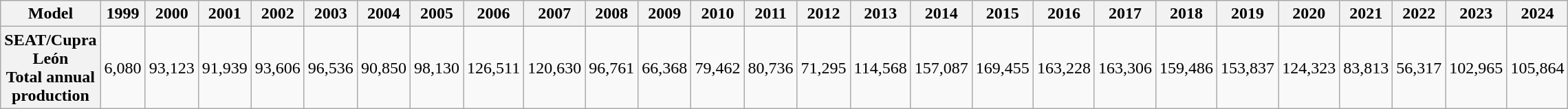<table class="wikitable" style="text-align:center">
<tr>
<th>Model</th>
<th>1999<br></th>
<th>2000<br></th>
<th>2001<br></th>
<th>2002<br></th>
<th>2003<br></th>
<th>2004<br></th>
<th>2005<br></th>
<th>2006<br></th>
<th>2007<br></th>
<th>2008<br></th>
<th>2009<br></th>
<th>2010<br></th>
<th>2011<br></th>
<th>2012<br></th>
<th>2013<br></th>
<th>2014<br></th>
<th>2015<br></th>
<th>2016<br></th>
<th>2017<br></th>
<th>2018<br></th>
<th>2019<br></th>
<th>2020<br></th>
<th>2021<br></th>
<th>2022<br></th>
<th>2023<br></th>
<th>2024<br></th>
</tr>
<tr>
<th>SEAT/Cupra León<br>Total annual production</th>
<td style="text-align:center">6,080</td>
<td>93,123</td>
<td>91,939</td>
<td>93,606</td>
<td>96,536</td>
<td>90,850</td>
<td>98,130</td>
<td>126,511</td>
<td>120,630</td>
<td>96,761</td>
<td>66,368</td>
<td>79,462</td>
<td>80,736</td>
<td>71,295</td>
<td>114,568</td>
<td>157,087</td>
<td>169,455</td>
<td>163,228</td>
<td>163,306</td>
<td>159,486</td>
<td>153,837</td>
<td>124,323</td>
<td>83,813</td>
<td>56,317</td>
<td>102,965</td>
<td>105,864</td>
</tr>
</table>
